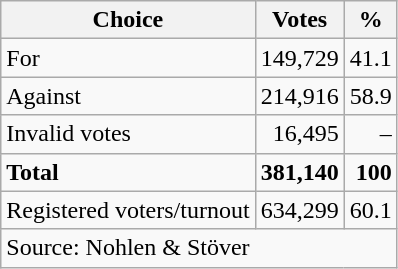<table class=wikitable style=text-align:right>
<tr>
<th>Choice</th>
<th>Votes</th>
<th>%</th>
</tr>
<tr>
<td align=left>For</td>
<td>149,729</td>
<td>41.1</td>
</tr>
<tr>
<td align=left>Against</td>
<td>214,916</td>
<td>58.9</td>
</tr>
<tr>
<td align=left>Invalid votes</td>
<td>16,495</td>
<td>–</td>
</tr>
<tr>
<td align=left><strong>Total</strong></td>
<td><strong>381,140</strong></td>
<td><strong>100</strong></td>
</tr>
<tr>
<td align=left>Registered voters/turnout</td>
<td>634,299</td>
<td>60.1</td>
</tr>
<tr>
<td align=left colspan=3>Source: Nohlen & Stöver</td>
</tr>
</table>
